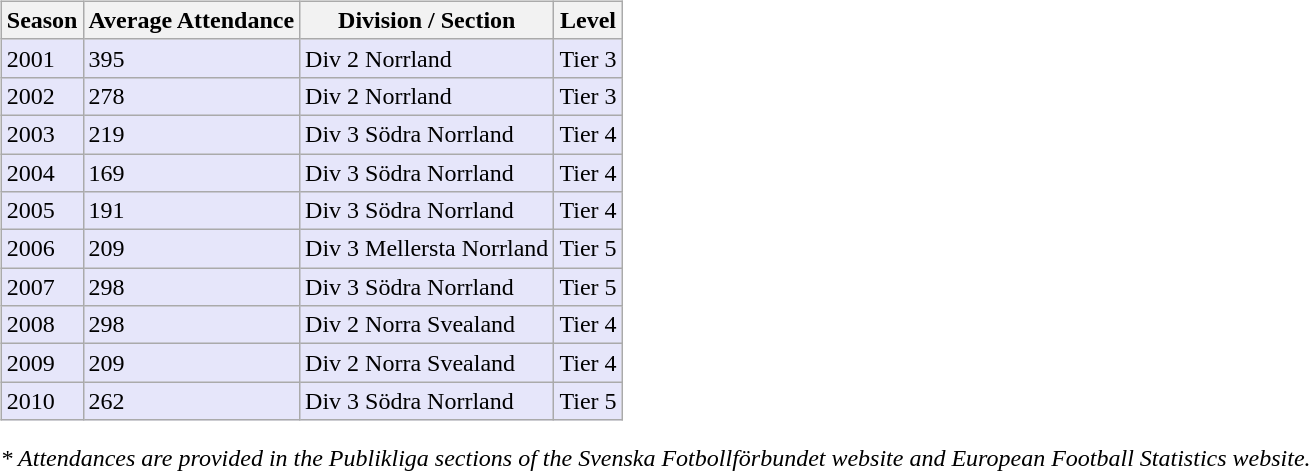<table>
<tr>
<td valign="top" width=0%><br><table class="wikitable">
<tr style="background:#f0f6fa;">
<th><strong>Season</strong></th>
<th><strong>Average Attendance</strong></th>
<th><strong>Division / Section</strong></th>
<th><strong>Level</strong></th>
</tr>
<tr>
<td style="background:#E6E6FA;">2001</td>
<td style="background:#E6E6FA;">395</td>
<td style="background:#E6E6FA;">Div 2 Norrland</td>
<td style="background:#E6E6FA;">Tier 3</td>
</tr>
<tr>
<td style="background:#E6E6FA;">2002</td>
<td style="background:#E6E6FA;">278</td>
<td style="background:#E6E6FA;">Div 2 Norrland</td>
<td style="background:#E6E6FA;">Tier 3</td>
</tr>
<tr>
<td style="background:#E6E6FA;">2003</td>
<td style="background:#E6E6FA;">219</td>
<td style="background:#E6E6FA;">Div 3 Södra Norrland</td>
<td style="background:#E6E6FA;">Tier 4</td>
</tr>
<tr>
<td style="background:#E6E6FA;">2004</td>
<td style="background:#E6E6FA;">169</td>
<td style="background:#E6E6FA;">Div 3 Södra Norrland</td>
<td style="background:#E6E6FA;">Tier 4</td>
</tr>
<tr>
<td style="background:#E6E6FA;">2005</td>
<td style="background:#E6E6FA;">191</td>
<td style="background:#E6E6FA;">Div 3 Södra Norrland</td>
<td style="background:#E6E6FA;">Tier 4</td>
</tr>
<tr>
<td style="background:#E6E6FA;">2006</td>
<td style="background:#E6E6FA;">209</td>
<td style="background:#E6E6FA;">Div 3 Mellersta Norrland</td>
<td style="background:#E6E6FA;">Tier 5</td>
</tr>
<tr>
<td style="background:#E6E6FA;">2007</td>
<td style="background:#E6E6FA;">298</td>
<td style="background:#E6E6FA;">Div 3 Södra Norrland</td>
<td style="background:#E6E6FA;">Tier 5</td>
</tr>
<tr>
<td style="background:#E6E6FA;">2008</td>
<td style="background:#E6E6FA;">298</td>
<td style="background:#E6E6FA;">Div 2 Norra Svealand</td>
<td style="background:#E6E6FA;">Tier 4</td>
</tr>
<tr>
<td style="background:#E6E6FA;">2009</td>
<td style="background:#E6E6FA;">209</td>
<td style="background:#E6E6FA;">Div 2 Norra Svealand</td>
<td style="background:#E6E6FA;">Tier 4</td>
</tr>
<tr>
<td style="background:#E6E6FA;">2010</td>
<td style="background:#E6E6FA;">262</td>
<td style="background:#E6E6FA;">Div 3 Södra Norrland</td>
<td style="background:#E6E6FA;">Tier 5</td>
</tr>
</table>
<em>* Attendances are provided in the Publikliga sections of the Svenska Fotbollförbundet website and European Football Statistics website.</em> 
</td>
</tr>
</table>
